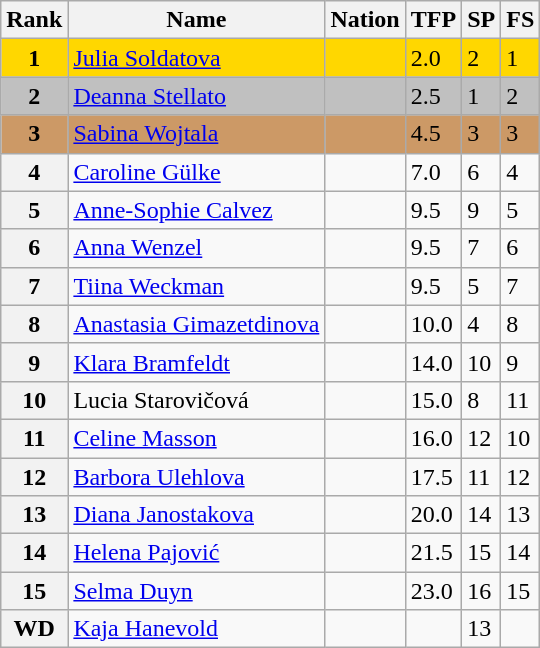<table class="wikitable">
<tr>
<th>Rank</th>
<th>Name</th>
<th>Nation</th>
<th>TFP</th>
<th>SP</th>
<th>FS</th>
</tr>
<tr bgcolor="gold">
<td align="center"><strong>1</strong></td>
<td><a href='#'>Julia Soldatova</a></td>
<td></td>
<td>2.0</td>
<td>2</td>
<td>1</td>
</tr>
<tr bgcolor="silver">
<td align="center"><strong>2</strong></td>
<td><a href='#'>Deanna Stellato</a></td>
<td></td>
<td>2.5</td>
<td>1</td>
<td>2</td>
</tr>
<tr bgcolor="cc9966">
<td align="center"><strong>3</strong></td>
<td><a href='#'>Sabina Wojtala</a></td>
<td></td>
<td>4.5</td>
<td>3</td>
<td>3</td>
</tr>
<tr>
<th>4</th>
<td><a href='#'>Caroline Gülke</a></td>
<td></td>
<td>7.0</td>
<td>6</td>
<td>4</td>
</tr>
<tr>
<th>5</th>
<td><a href='#'>Anne-Sophie Calvez</a></td>
<td></td>
<td>9.5</td>
<td>9</td>
<td>5</td>
</tr>
<tr>
<th>6</th>
<td><a href='#'>Anna Wenzel</a></td>
<td></td>
<td>9.5</td>
<td>7</td>
<td>6</td>
</tr>
<tr>
<th>7</th>
<td><a href='#'>Tiina Weckman</a></td>
<td></td>
<td>9.5</td>
<td>5</td>
<td>7</td>
</tr>
<tr>
<th>8</th>
<td><a href='#'>Anastasia Gimazetdinova</a></td>
<td></td>
<td>10.0</td>
<td>4</td>
<td>8</td>
</tr>
<tr>
<th>9</th>
<td><a href='#'>Klara Bramfeldt</a></td>
<td></td>
<td>14.0</td>
<td>10</td>
<td>9</td>
</tr>
<tr>
<th>10</th>
<td>Lucia Starovičová</td>
<td></td>
<td>15.0</td>
<td>8</td>
<td>11</td>
</tr>
<tr>
<th>11</th>
<td><a href='#'>Celine Masson</a></td>
<td></td>
<td>16.0</td>
<td>12</td>
<td>10</td>
</tr>
<tr>
<th>12</th>
<td><a href='#'>Barbora Ulehlova</a></td>
<td></td>
<td>17.5</td>
<td>11</td>
<td>12</td>
</tr>
<tr>
<th>13</th>
<td><a href='#'>Diana Janostakova</a></td>
<td></td>
<td>20.0</td>
<td>14</td>
<td>13</td>
</tr>
<tr>
<th>14</th>
<td><a href='#'>Helena Pajović</a></td>
<td></td>
<td>21.5</td>
<td>15</td>
<td>14</td>
</tr>
<tr>
<th>15</th>
<td><a href='#'>Selma Duyn</a></td>
<td></td>
<td>23.0</td>
<td>16</td>
<td>15</td>
</tr>
<tr>
<th>WD</th>
<td><a href='#'>Kaja Hanevold</a></td>
<td></td>
<td></td>
<td>13</td>
<td></td>
</tr>
</table>
